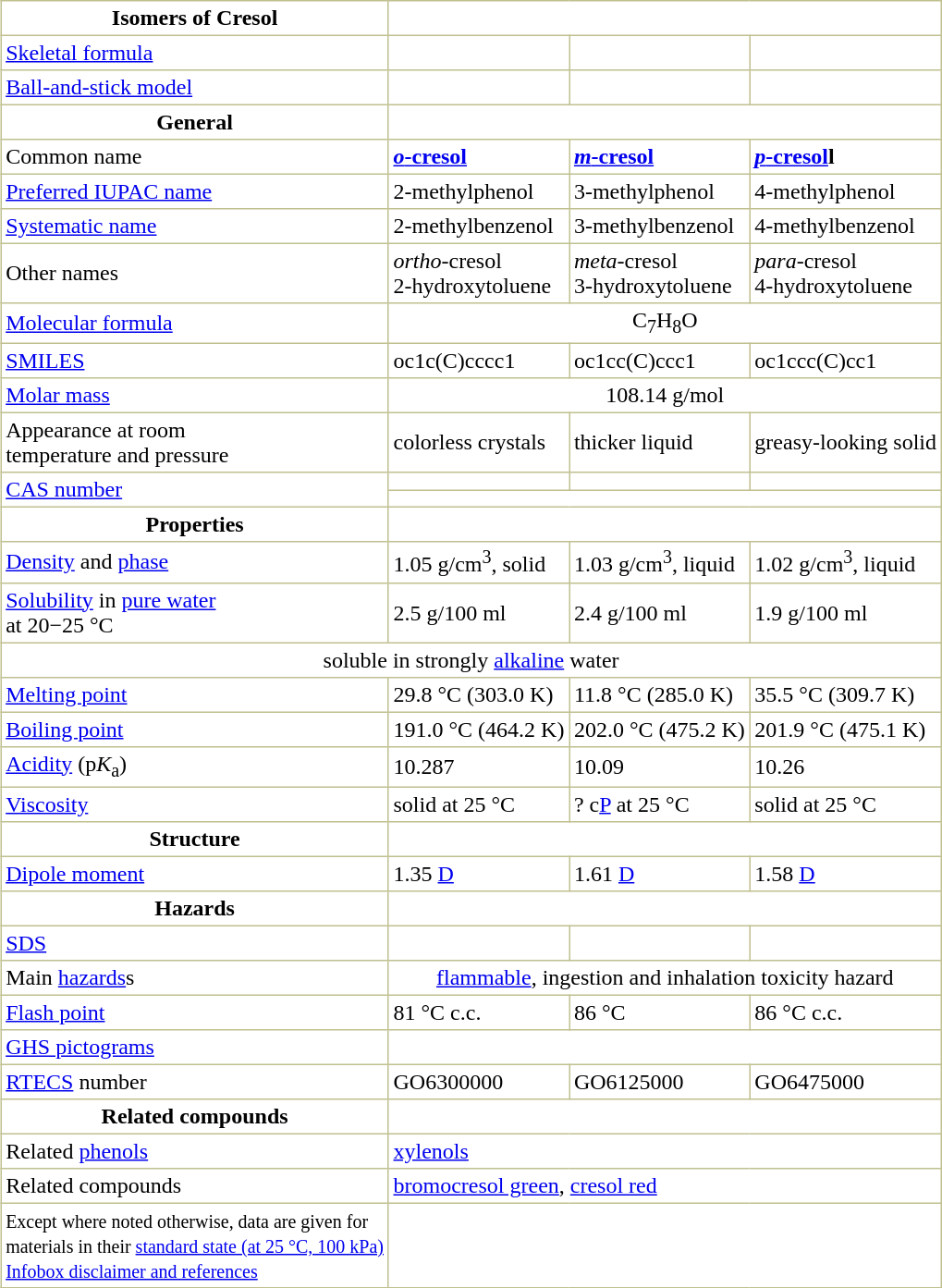<table align="right" border="1" cellspacing="0" cellpadding="3" style="margin: 0 0 0 0.5em; background: #FFFFFF; border-collapse: collapse; border-color: #C0C090;">
<tr>
<th>Isomers of Cresol</th>
</tr>
<tr>
<td><a href='#'>Skeletal formula</a></td>
<td></td>
<td></td>
<td></td>
</tr>
<tr>
<td><a href='#'>Ball-and-stick model</a></td>
<td></td>
<td></td>
<td></td>
</tr>
<tr>
<th>General</th>
</tr>
<tr>
<td>Common name</td>
<td><strong><a href='#'><em>o</em>-cresol</a></strong></td>
<td><strong><a href='#'><em>m</em>-cresol</a></strong></td>
<td><strong><a href='#'><em>p</em>-cresol</a>l</strong></td>
</tr>
<tr>
<td><a href='#'>Preferred IUPAC name</a></td>
<td>2-methylphenol</td>
<td>3-methylphenol</td>
<td>4-methylphenol</td>
</tr>
<tr>
<td><a href='#'>Systematic name</a></td>
<td>2-methylbenzenol</td>
<td>3-methylbenzenol</td>
<td>4-methylbenzenol</td>
</tr>
<tr>
<td>Other names</td>
<td><em>ortho</em>-cresol<br>2-hydroxytoluene</td>
<td><em>meta</em>-cresol<br>3-hydroxytoluene</td>
<td><em>para</em>-cresol<br>4-hydroxytoluene</td>
</tr>
<tr>
<td><a href='#'>Molecular formula</a></td>
<td align="center" colspan="4">C<sub>7</sub>H<sub>8</sub>O</td>
</tr>
<tr>
<td><a href='#'>SMILES</a></td>
<td>oc1c(C)cccc1</td>
<td>oc1cc(C)ccc1</td>
<td>oc1ccc(C)cc1</td>
</tr>
<tr>
<td><a href='#'>Molar mass</a></td>
<td align="center" colspan="4">108.14 g/mol</td>
</tr>
<tr>
<td>Appearance at room<br> temperature and pressure</td>
<td>colorless crystals</td>
<td>thicker liquid</td>
<td>greasy-looking solid</td>
</tr>
<tr>
<td rowspan="2"><a href='#'>CAS number</a></td>
<td></td>
<td></td>
<td></td>
</tr>
<tr>
<td align="center" colspan="3"></td>
</tr>
<tr>
<th>Properties</th>
</tr>
<tr>
<td><a href='#'>Density</a> and <a href='#'>phase</a></td>
<td>1.05 g/cm<sup>3</sup>, solid</td>
<td>1.03 g/cm<sup>3</sup>, liquid</td>
<td>1.02 g/cm<sup>3</sup>, liquid</td>
</tr>
<tr>
<td><a href='#'>Solubility</a> in <a href='#'>pure water</a><br> at 20−25 °C</td>
<td>2.5 g/100 ml</td>
<td>2.4 g/100 ml</td>
<td>1.9 g/100 ml</td>
</tr>
<tr>
<td align="center" colspan="4">soluble in strongly <a href='#'>alkaline</a> water</td>
</tr>
<tr>
<td><a href='#'>Melting point</a></td>
<td>29.8 °C (303.0 K)</td>
<td>11.8 °C (285.0 K)</td>
<td>35.5 °C (309.7 K)</td>
</tr>
<tr>
<td><a href='#'>Boiling point</a></td>
<td>191.0 °C (464.2 K)</td>
<td>202.0 °C (475.2 K)</td>
<td>201.9 °C (475.1 K)</td>
</tr>
<tr>
<td><a href='#'>Acidity</a> (p<em>K</em><sub>a</sub>) </td>
<td>10.287</td>
<td>10.09</td>
<td>10.26</td>
</tr>
<tr>
<td><a href='#'>Viscosity</a></td>
<td>solid at 25 °C</td>
<td>? c<a href='#'>P</a> at 25 °C</td>
<td>solid at 25 °C</td>
</tr>
<tr>
<th>Structure</th>
</tr>
<tr>
<td><a href='#'>Dipole moment</a></td>
<td>1.35 <a href='#'>D</a></td>
<td>1.61 <a href='#'>D</a></td>
<td>1.58 <a href='#'>D</a></td>
</tr>
<tr>
<th>Hazards </th>
</tr>
<tr>
<td><a href='#'>SDS</a></td>
<td></td>
<td></td>
<td></td>
</tr>
<tr>
<td>Main <a href='#'>hazards</a>s</td>
<td align="center" colspan="4"><a href='#'>flammable</a>, ingestion and inhalation toxicity hazard</td>
</tr>
<tr>
<td><a href='#'>Flash point</a></td>
<td>81 °C c.c.</td>
<td>86 °C</td>
<td>86 °C c.c.</td>
</tr>
<tr>
<td><a href='#'>GHS pictograms</a></td>
<td align="center" colspan="4"></td>
</tr>
<tr>
<td><a href='#'>RTECS</a> number</td>
<td>GO6300000</td>
<td>GO6125000</td>
<td>GO6475000</td>
</tr>
<tr>
<th>Related compounds</th>
</tr>
<tr>
<td>Related <a href='#'>phenols</a></td>
<td colspan="3"><a href='#'>xylenols</a></td>
</tr>
<tr>
<td>Related compounds</td>
<td colspan="3"><a href='#'>bromocresol green</a>, <a href='#'>cresol red</a></td>
</tr>
<tr>
<td><small>Except where noted otherwise, data are given for<br> materials in their <a href='#'>standard state (at 25 °C, 100 kPa)</a><br><a href='#'>Infobox disclaimer and references</a></small></td>
</tr>
<tr>
</tr>
</table>
